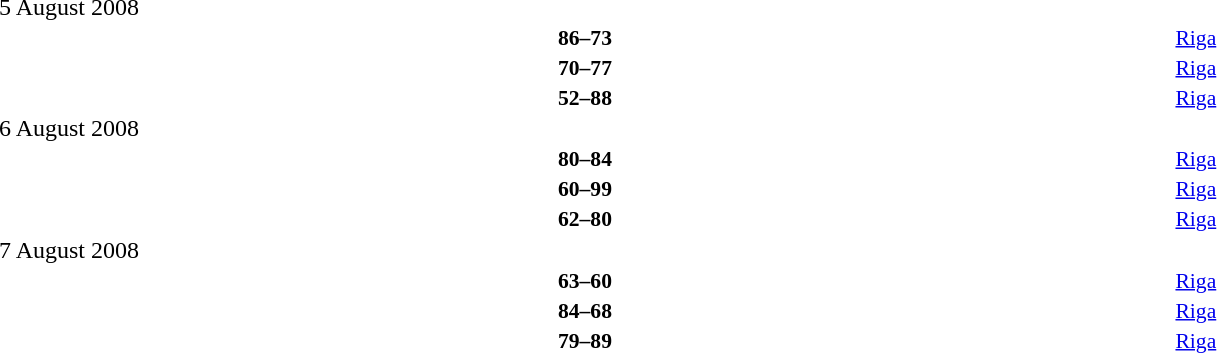<table style="width:100%;" cellspacing="1">
<tr>
<th width=25%></th>
<th width=3%></th>
<th width=6%></th>
<th width=3%></th>
<th width=25%></th>
</tr>
<tr>
<td>5 August 2008</td>
</tr>
<tr style=font-size:90%>
<td align=right><strong></strong></td>
<td></td>
<td align=center><strong>86–73</strong></td>
<td></td>
<td><strong></strong></td>
<td><a href='#'>Riga</a></td>
</tr>
<tr style=font-size:90%>
<td align=right><strong></strong></td>
<td></td>
<td align=center><strong>70–77</strong></td>
<td></td>
<td><strong></strong></td>
<td><a href='#'>Riga</a></td>
</tr>
<tr style=font-size:90%>
<td align=right><strong></strong></td>
<td></td>
<td align=center><strong>52–88</strong></td>
<td></td>
<td><strong></strong></td>
<td><a href='#'>Riga</a></td>
</tr>
<tr>
<td>6 August 2008</td>
</tr>
<tr style=font-size:90%>
<td align=right><strong></strong></td>
<td></td>
<td align=center><strong>80–84</strong></td>
<td></td>
<td><strong></strong></td>
<td><a href='#'>Riga</a></td>
</tr>
<tr style=font-size:90%>
<td align=right><strong></strong></td>
<td></td>
<td align=center><strong>60–99</strong></td>
<td></td>
<td><strong></strong></td>
<td><a href='#'>Riga</a></td>
</tr>
<tr style=font-size:90%>
<td align=right><strong></strong></td>
<td></td>
<td align=center><strong>62–80</strong></td>
<td></td>
<td><strong></strong></td>
<td><a href='#'>Riga</a></td>
</tr>
<tr>
<td>7 August 2008</td>
</tr>
<tr style=font-size:90%>
<td align=right><strong></strong></td>
<td></td>
<td align=center><strong>63–60</strong></td>
<td></td>
<td><strong></strong></td>
<td><a href='#'>Riga</a></td>
</tr>
<tr style=font-size:90%>
<td align=right><strong></strong></td>
<td></td>
<td align=center><strong>84–68</strong></td>
<td></td>
<td><strong></strong></td>
<td><a href='#'>Riga</a></td>
</tr>
<tr style=font-size:90%>
<td align=right><strong></strong></td>
<td></td>
<td align=center><strong>79–89</strong></td>
<td></td>
<td><strong></strong></td>
<td><a href='#'>Riga</a></td>
</tr>
</table>
